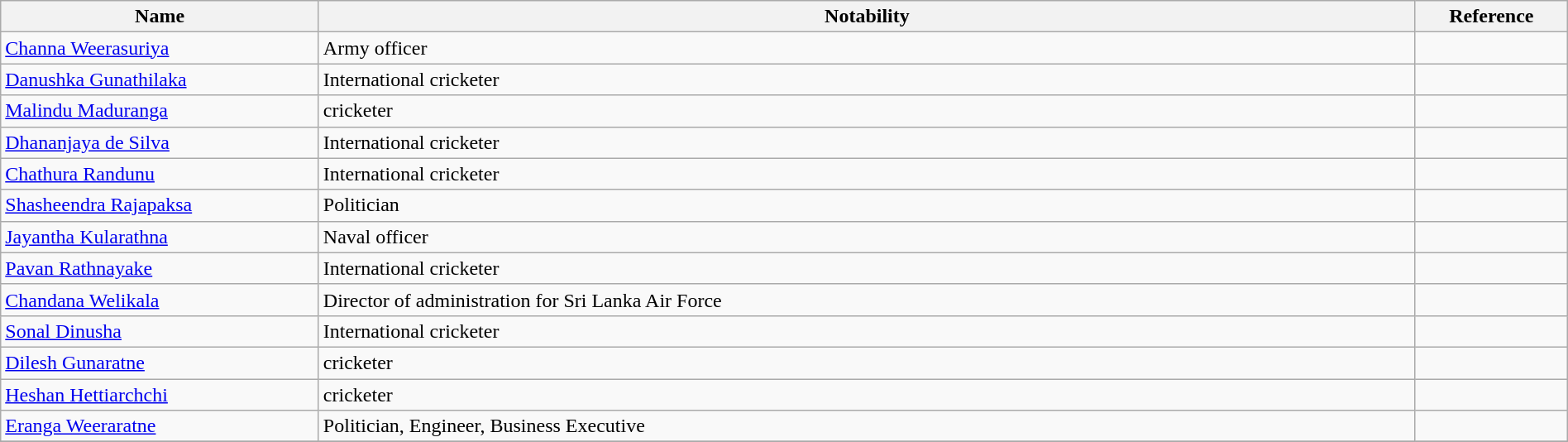<table class="wikitable sortable" style="width:100%">
<tr>
<th style="width:*;">Name</th>
<th style="width:70%;" class="unsortable">Notability</th>
<th style="width:*;" class="unsortable">Reference</th>
</tr>
<tr>
<td><a href='#'>Channa Weerasuriya</a></td>
<td>Army officer</td>
<td></td>
</tr>
<tr>
<td><a href='#'>Danushka Gunathilaka</a></td>
<td>International cricketer</td>
<td></td>
</tr>
<tr>
<td><a href='#'>Malindu Maduranga</a></td>
<td>cricketer</td>
<td></td>
</tr>
<tr>
<td><a href='#'>Dhananjaya de Silva</a></td>
<td>International cricketer</td>
<td></td>
</tr>
<tr>
<td><a href='#'>Chathura Randunu</a></td>
<td>International cricketer</td>
<td></td>
</tr>
<tr>
<td><a href='#'>Shasheendra Rajapaksa</a></td>
<td>Politician</td>
<td></td>
</tr>
<tr>
<td><a href='#'>Jayantha Kularathna</a></td>
<td>Naval officer</td>
<td></td>
</tr>
<tr>
<td><a href='#'>Pavan Rathnayake</a></td>
<td>International cricketer</td>
<td></td>
</tr>
<tr>
<td><a href='#'>Chandana Welikala</a></td>
<td>Director of administration for Sri Lanka Air Force</td>
<td></td>
</tr>
<tr>
<td><a href='#'>Sonal Dinusha</a></td>
<td>International cricketer</td>
<td></td>
</tr>
<tr>
<td><a href='#'>Dilesh Gunaratne</a></td>
<td>cricketer</td>
<td></td>
</tr>
<tr>
<td><a href='#'>Heshan Hettiarchchi</a></td>
<td>cricketer</td>
<td></td>
</tr>
<tr>
<td><a href='#'>Eranga Weeraratne</a></td>
<td>Politician, Engineer, Business Executive</td>
<td></td>
</tr>
<tr>
</tr>
</table>
